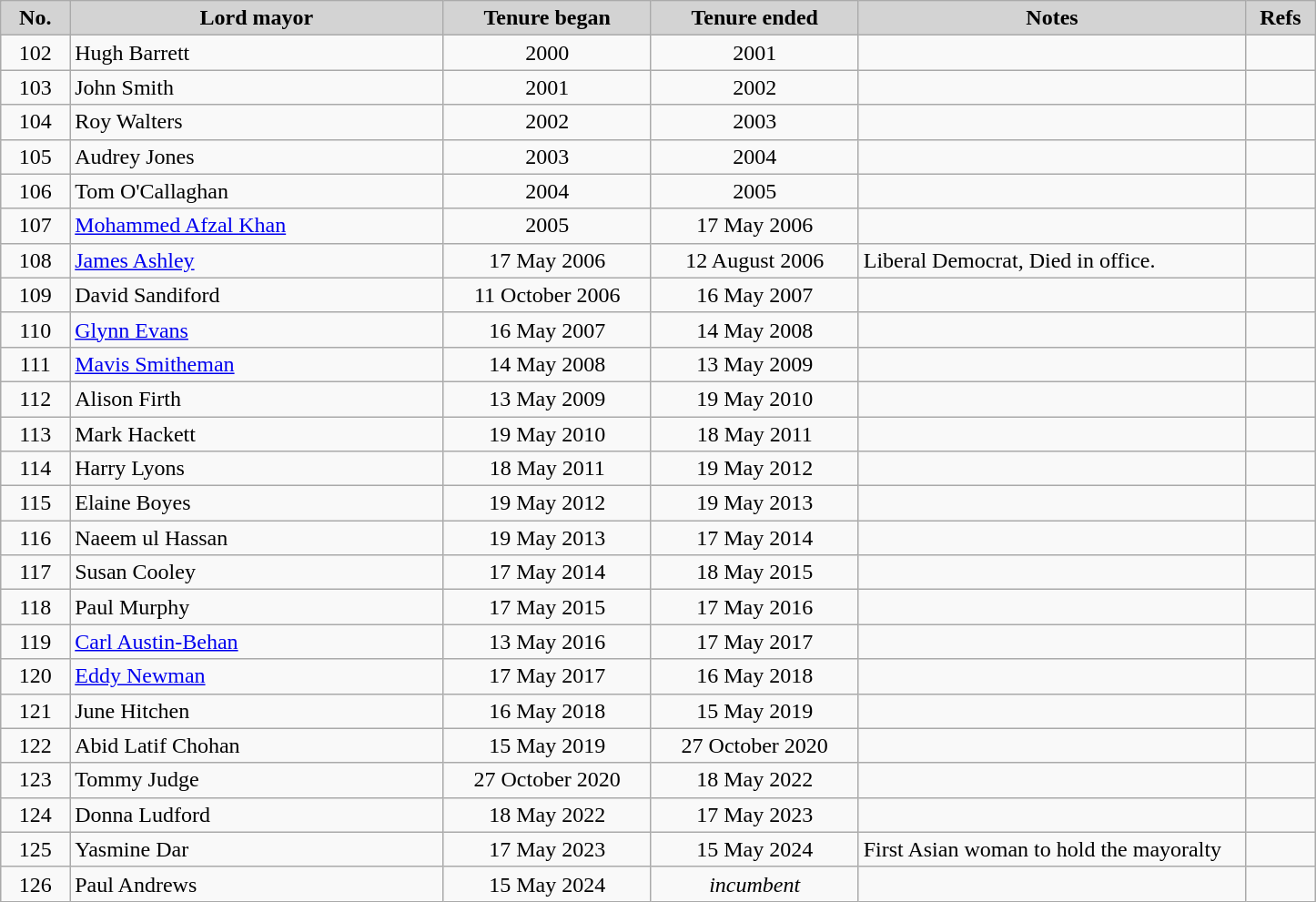<table class="wikitable">
<tr>
<th style="background-color: #D3D3D3" width="5%">No.</th>
<th style="background-color: #D3D3D3" width="27%">Lord mayor</th>
<th style="background-color: #D3D3D3" width="15%">Tenure began</th>
<th style="background-color: #D3D3D3" width="15%">Tenure ended</th>
<th style="background-color: #D3D3D3" width="28%">Notes</th>
<th style="background-color: #D3D3D3" width="5%">Refs</th>
</tr>
<tr>
<td align=center>102</td>
<td>Hugh Barrett</td>
<td align=center>2000</td>
<td align=center>2001</td>
<td></td>
<td></td>
</tr>
<tr>
<td align=center>103</td>
<td>John Smith</td>
<td align=center>2001</td>
<td align=center>2002</td>
<td></td>
<td></td>
</tr>
<tr>
<td align=center>104</td>
<td>Roy Walters</td>
<td align=center>2002</td>
<td align=center>2003</td>
<td></td>
<td></td>
</tr>
<tr>
<td align=center>105</td>
<td>Audrey Jones</td>
<td align=center>2003</td>
<td align=center>2004</td>
<td></td>
<td></td>
</tr>
<tr>
<td align=center>106</td>
<td>Tom O'Callaghan</td>
<td align=center>2004</td>
<td align=center>2005</td>
<td></td>
<td></td>
</tr>
<tr>
<td align=center>107</td>
<td><a href='#'>Mohammed Afzal Khan</a></td>
<td align=center>2005</td>
<td align=center>17 May 2006</td>
<td></td>
<td></td>
</tr>
<tr>
<td align=center>108</td>
<td><a href='#'>James Ashley</a></td>
<td align=center>17 May 2006</td>
<td align=center>12 August 2006</td>
<td>Liberal Democrat, Died in office.</td>
<td></td>
</tr>
<tr>
<td align=center>109</td>
<td>David Sandiford</td>
<td align=center>11 October 2006</td>
<td align=center>16 May 2007</td>
<td></td>
<td></td>
</tr>
<tr>
<td align=center>110</td>
<td><a href='#'>Glynn Evans</a></td>
<td align=center>16 May 2007</td>
<td align=center>14 May 2008</td>
<td></td>
<td></td>
</tr>
<tr>
<td align=center>111</td>
<td><a href='#'>Mavis Smitheman</a></td>
<td align=center>14 May 2008</td>
<td align=center>13 May 2009</td>
<td></td>
<td></td>
</tr>
<tr>
<td align=center>112</td>
<td>Alison Firth</td>
<td align=center>13 May 2009</td>
<td align=center>19 May 2010</td>
<td></td>
<td></td>
</tr>
<tr>
<td align=center>113</td>
<td>Mark Hackett</td>
<td align=center>19 May 2010</td>
<td align=center>18 May 2011</td>
<td></td>
<td></td>
</tr>
<tr>
<td align=center>114</td>
<td>Harry Lyons</td>
<td align=center>18 May 2011</td>
<td align=center>19 May 2012</td>
<td></td>
<td></td>
</tr>
<tr>
<td align=center>115</td>
<td>Elaine Boyes</td>
<td align=center>19 May 2012</td>
<td align="center">19 May 2013</td>
<td></td>
<td></td>
</tr>
<tr>
<td align=center>116</td>
<td>Naeem ul Hassan</td>
<td align=center>19 May 2013</td>
<td align="center">17 May 2014</td>
<td></td>
<td></td>
</tr>
<tr>
<td align=center>117</td>
<td>Susan Cooley</td>
<td align=center>17 May 2014</td>
<td align="center">18 May 2015</td>
<td align="center"></td>
<td></td>
</tr>
<tr>
<td align=center>118</td>
<td>Paul Murphy</td>
<td align=center>17 May 2015</td>
<td align="center">17 May 2016</td>
<td></td>
<td></td>
</tr>
<tr>
<td align=center>119</td>
<td><a href='#'>Carl Austin-Behan</a></td>
<td align=center>13 May 2016</td>
<td align="center">17 May 2017</td>
<td></td>
<td></td>
</tr>
<tr>
<td align=center>120</td>
<td><a href='#'>Eddy Newman</a></td>
<td align=center>17 May 2017</td>
<td align=center>16 May 2018</td>
<td></td>
<td></td>
</tr>
<tr>
<td align=center>121</td>
<td>June Hitchen</td>
<td align=center>16 May 2018</td>
<td align=center>15 May 2019</td>
<td></td>
<td></td>
</tr>
<tr>
<td align=center>122</td>
<td>Abid Latif Chohan</td>
<td align=center>15 May 2019</td>
<td align=center>27 October 2020</td>
<td></td>
<td></td>
</tr>
<tr>
<td align=center>123</td>
<td>Tommy Judge</td>
<td align=center>27 October 2020</td>
<td align=center>18 May 2022</td>
<td></td>
<td></td>
</tr>
<tr>
<td align=center>124</td>
<td>Donna Ludford</td>
<td align=center>18 May 2022</td>
<td align=center>17 May 2023</td>
<td></td>
<td></td>
</tr>
<tr>
<td align=center>125</td>
<td>Yasmine Dar</td>
<td align=center>17 May 2023</td>
<td align=center>15 May 2024</td>
<td>First Asian woman to hold the mayoralty</td>
<td></td>
</tr>
<tr>
<td align=center>126</td>
<td>Paul Andrews</td>
<td align=center>15 May 2024</td>
<td align=center><em>incumbent</em></td>
<td></td>
<td></td>
</tr>
</table>
